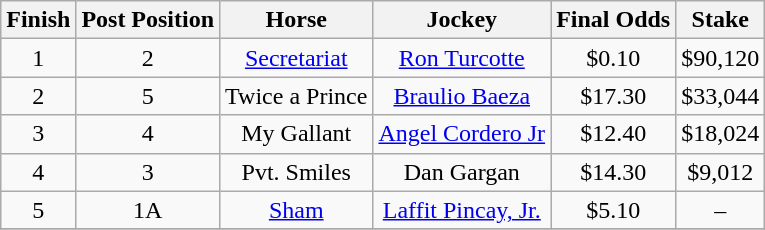<table class="wikitable sortable plainrowheaders">
<tr>
<th scope="col">Finish</th>
<th scope="col">Post Position</th>
<th scope="col">Horse</th>
<th scope="col">Jockey</th>
<th scope="col">Final Odds</th>
<th scope="col" class="unsortable">Stake</th>
</tr>
<tr>
<td style="text-align:center;">1</td>
<td style="text-align:center;">2</td>
<td style="text-align:center;"><a href='#'>Secretariat</a></td>
<td style="text-align:center;"><a href='#'>Ron Turcotte</a></td>
<td style="text-align:center;">$0.10</td>
<td style="text-align:center;">$90,120</td>
</tr>
<tr>
<td style="text-align:center;">2</td>
<td style="text-align:center;">5</td>
<td style="text-align:center;">Twice a Prince</td>
<td style="text-align:center;"><a href='#'>Braulio Baeza</a></td>
<td style="text-align:center;">$17.30</td>
<td style="text-align:center;">$33,044</td>
</tr>
<tr>
<td style="text-align:center;">3</td>
<td style="text-align:center;">4</td>
<td style="text-align:center;">My Gallant</td>
<td style="text-align:center;"><a href='#'>Angel Cordero Jr</a></td>
<td style="text-align:center;">$12.40</td>
<td style="text-align:center;">$18,024</td>
</tr>
<tr>
<td style="text-align:center;">4</td>
<td style="text-align:center;">3</td>
<td style="text-align:center;">Pvt. Smiles</td>
<td style="text-align:center;">Dan Gargan</td>
<td style="text-align:center;">$14.30</td>
<td style="text-align:center;">$9,012</td>
</tr>
<tr>
<td style="text-align:center;">5</td>
<td style="text-align:center;">1A</td>
<td style="text-align:center;"><a href='#'>Sham</a></td>
<td style="text-align:center;"><a href='#'>Laffit Pincay, Jr.</a></td>
<td style="text-align:center;">$5.10</td>
<td style="text-align:center;">–</td>
</tr>
<tr>
</tr>
</table>
